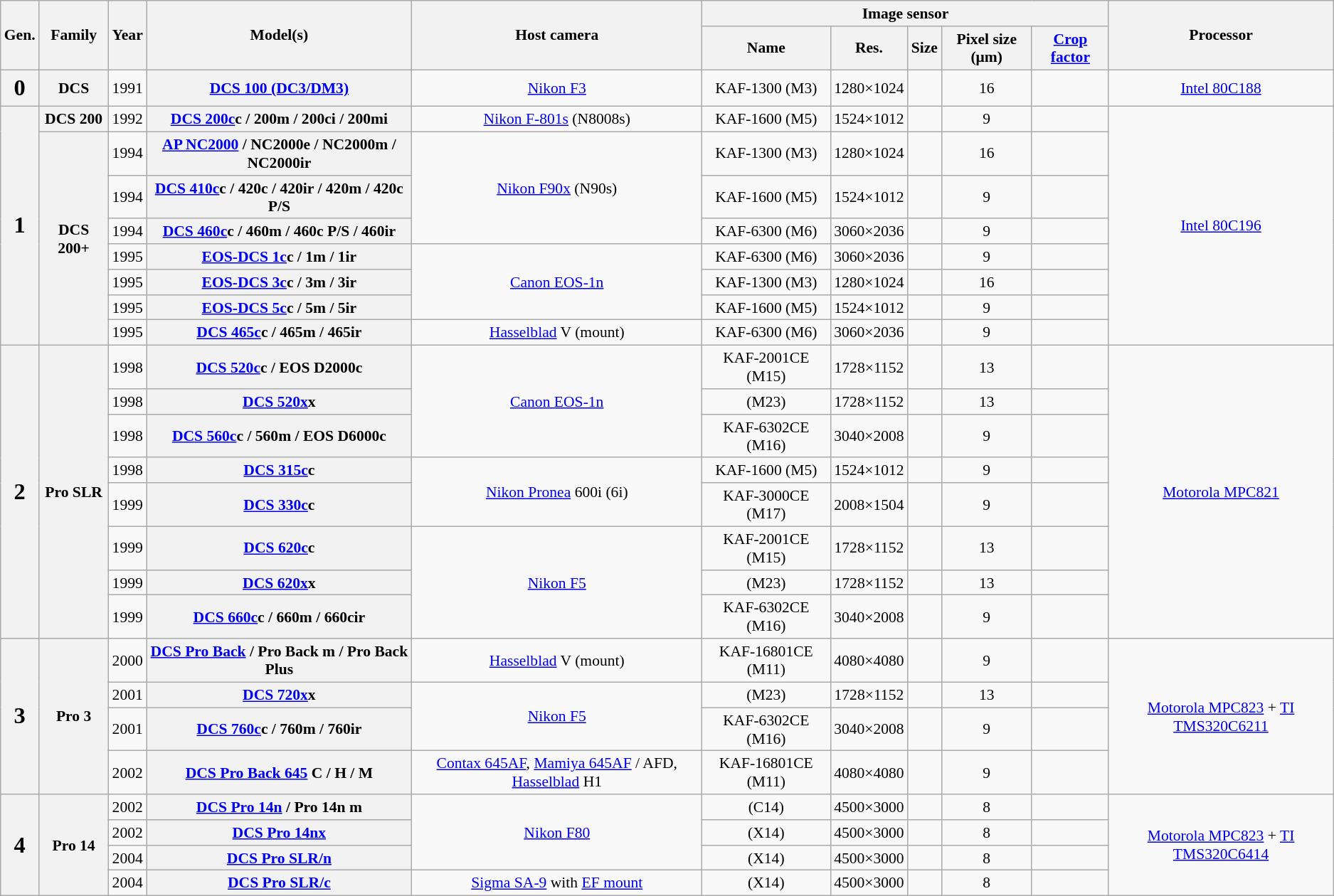<table class="wikitable sortable" style="font-size:90%;text-align:center;">
<tr>
<th rowspan=2>Gen.</th>
<th rowspan=2>Family</th>
<th rowspan=2>Year</th>
<th rowspan=2>Model(s)</th>
<th rowspan=2>Host camera</th>
<th colspan=5>Image sensor</th>
<th rowspan=2>Processor</th>
</tr>
<tr>
<th>Name</th>
<th>Res.</th>
<th>Size</th>
<th>Pixel size (μm)</th>
<th><a href='#'>Crop factor</a></th>
</tr>
<tr>
<th rowspan=1 style="font-size:150%;">0</th>
<th>DCS</th>
<td>1991</td>
<th><a href='#'>DCS 100 (DC3/DM3)</a></th>
<td><a href='#'>Nikon F3</a></td>
<td>KAF-1300 (M3)</td>
<td>1280×1024</td>
<td></td>
<td>16</td>
<td></td>
<td><a href='#'>Intel 80C188</a></td>
</tr>
<tr>
<th rowspan=8 style="font-size:150%;">1</th>
<th>DCS 200</th>
<td>1992</td>
<th><a href='#'>DCS 200c</a>c / 200m / 200ci / 200mi</th>
<td><a href='#'>Nikon F-801s</a> (N8008s)</td>
<td>KAF-1600 (M5)</td>
<td>1524×1012</td>
<td></td>
<td>9</td>
<td></td>
<td rowspan=8><a href='#'>Intel 80C196</a></td>
</tr>
<tr>
<th rowspan=7>DCS 200+</th>
<td>1994</td>
<th><a href='#'>AP NC2000</a> / NC2000e / NC2000m / NC2000ir</th>
<td rowspan=3><a href='#'>Nikon F90x</a> (N90s)</td>
<td>KAF-1300 (M3)</td>
<td>1280×1024</td>
<td></td>
<td>16</td>
<td></td>
</tr>
<tr>
<td>1994</td>
<th><a href='#'>DCS 410c</a>c / 420c / 420ir / 420m / 420c P/S</th>
<td>KAF-1600 (M5)</td>
<td>1524×1012</td>
<td></td>
<td>9</td>
<td></td>
</tr>
<tr>
<td>1994</td>
<th><a href='#'>DCS 460c</a>c / 460m / 460c P/S / 460ir</th>
<td>KAF-6300 (M6)</td>
<td>3060×2036</td>
<td></td>
<td>9</td>
<td></td>
</tr>
<tr>
<td>1995</td>
<th><a href='#'>EOS-DCS 1c</a>c / 1m / 1ir</th>
<td rowspan=3><a href='#'>Canon EOS-1n</a></td>
<td>KAF-6300 (M6)</td>
<td>3060×2036</td>
<td></td>
<td>9</td>
<td></td>
</tr>
<tr>
<td>1995</td>
<th><a href='#'>EOS-DCS 3c</a>c / 3m / 3ir</th>
<td>KAF-1300 (M3)</td>
<td>1280×1024</td>
<td></td>
<td>16</td>
<td></td>
</tr>
<tr>
<td>1995</td>
<th><a href='#'>EOS-DCS 5c</a>c / 5m / 5ir</th>
<td>KAF-1600 (M5)</td>
<td>1524×1012</td>
<td></td>
<td>9</td>
<td></td>
</tr>
<tr>
<td>1995</td>
<th><a href='#'>DCS 465c</a>c / 465m / 465ir</th>
<td><a href='#'>Hasselblad</a> V (mount)</td>
<td>KAF-6300 (M6)</td>
<td>3060×2036</td>
<td></td>
<td>9</td>
<td></td>
</tr>
<tr>
<th rowspan=8 style="font-size:150%;">2</th>
<th rowspan=8>Pro SLR</th>
<td>1998</td>
<th><a href='#'>DCS 520c</a>c / EOS D2000c</th>
<td rowspan=3><a href='#'>Canon EOS-1n</a></td>
<td>KAF-2001CE (M15)</td>
<td>1728×1152</td>
<td></td>
<td>13</td>
<td></td>
<td rowspan=8><a href='#'>Motorola MPC821</a></td>
</tr>
<tr>
<td>1998</td>
<th><a href='#'>DCS 520x</a>x</th>
<td>(M23)</td>
<td>1728×1152</td>
<td></td>
<td>13</td>
<td></td>
</tr>
<tr>
<td>1998</td>
<th><a href='#'>DCS 560c</a>c / 560m / EOS D6000c</th>
<td>KAF-6302CE (M16)</td>
<td>3040×2008</td>
<td></td>
<td>9</td>
<td></td>
</tr>
<tr>
<td>1998</td>
<th><a href='#'>DCS 315c</a>c</th>
<td rowspan=2><a href='#'>Nikon Pronea</a> 600i (6i)</td>
<td>KAF-1600 (M5)</td>
<td>1524×1012</td>
<td></td>
<td>9</td>
<td></td>
</tr>
<tr>
<td>1999</td>
<th><a href='#'>DCS 330c</a>c</th>
<td>KAF-3000CE (M17)</td>
<td>2008×1504</td>
<td></td>
<td>9</td>
<td></td>
</tr>
<tr>
<td>1999</td>
<th><a href='#'>DCS 620c</a>c</th>
<td rowspan=3><a href='#'>Nikon F5</a></td>
<td>KAF-2001CE (M15)</td>
<td>1728×1152</td>
<td></td>
<td>13</td>
<td></td>
</tr>
<tr>
<td>1999</td>
<th><a href='#'>DCS 620x</a>x</th>
<td>(M23)</td>
<td>1728×1152</td>
<td></td>
<td>13</td>
<td></td>
</tr>
<tr>
<td>1999</td>
<th><a href='#'>DCS 660c</a>c / 660m / 660cir</th>
<td>KAF-6302CE (M16)</td>
<td>3040×2008</td>
<td></td>
<td>9</td>
<td></td>
</tr>
<tr>
<th rowspan=4 style="font-size:150%;">3</th>
<th rowspan=4>Pro 3</th>
<td>2000</td>
<th><a href='#'>DCS Pro Back</a> / Pro Back m / Pro Back Plus</th>
<td><a href='#'>Hasselblad</a> V (mount)</td>
<td>KAF-16801CE (M11)</td>
<td>4080×4080</td>
<td></td>
<td>9</td>
<td></td>
<td rowspan=4><a href='#'>Motorola MPC823</a> + <a href='#'>TI TMS320C6211</a></td>
</tr>
<tr>
<td>2001</td>
<th><a href='#'>DCS 720x</a>x</th>
<td rowspan=2><a href='#'>Nikon F5</a></td>
<td>(M23)</td>
<td>1728×1152</td>
<td></td>
<td>13</td>
<td></td>
</tr>
<tr>
<td>2001</td>
<th><a href='#'>DCS 760c</a>c / 760m / 760ir</th>
<td>KAF-6302CE (M16)</td>
<td>3040×2008</td>
<td></td>
<td>9</td>
<td></td>
</tr>
<tr>
<td>2002</td>
<th><a href='#'>DCS Pro Back 645</a> C / H / M</th>
<td><a href='#'>Contax 645AF</a>, <a href='#'>Mamiya 645AF</a> / AFD, <a href='#'>Hasselblad</a> H1</td>
<td>KAF-16801CE (M11)</td>
<td>4080×4080</td>
<td></td>
<td>9</td>
<td></td>
</tr>
<tr>
<th rowspan=4 style="font-size:150%;">4</th>
<th rowspan=4>Pro 14</th>
<td>2002</td>
<th><a href='#'>DCS Pro 14n</a> / Pro 14n m</th>
<td rowspan=3><a href='#'>Nikon F80</a></td>
<td>(C14)</td>
<td>4500×3000</td>
<td></td>
<td>8</td>
<td></td>
<td rowspan=4><a href='#'>Motorola MPC823</a> + <a href='#'>TI TMS320C6414</a></td>
</tr>
<tr>
<td>2002</td>
<th><a href='#'>DCS Pro 14nx</a></th>
<td>(X14)</td>
<td>4500×3000</td>
<td></td>
<td>8</td>
<td></td>
</tr>
<tr>
<td>2004</td>
<th><a href='#'>DCS Pro SLR/n</a></th>
<td>(X14)</td>
<td>4500×3000</td>
<td></td>
<td>8</td>
<td></td>
</tr>
<tr>
<td>2004</td>
<th><a href='#'>DCS Pro SLR/c</a></th>
<td><a href='#'>Sigma SA-9</a> with <a href='#'>EF mount</a></td>
<td>(X14)</td>
<td>4500×3000</td>
<td></td>
<td>8</td>
<td></td>
</tr>
</table>
